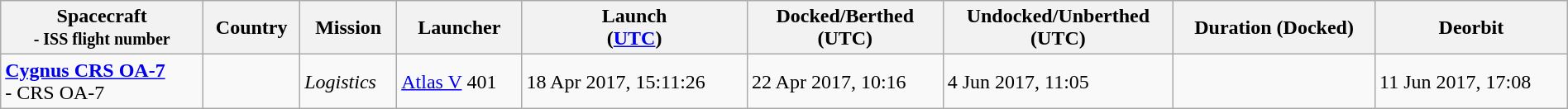<table class="wikitable" width="100%">
<tr>
<th style="text-align: center;"><strong>Spacecraft</strong><br><small>- ISS flight number</small></th>
<th style="text-align: center;"><strong>Country</strong></th>
<th style="text-align: center;"><strong>Mission</strong></th>
<th style="text-align: center;"><strong>Launcher</strong></th>
<th style="text-align: center;"><strong>Launch<br>(<a href='#'>UTC</a>)</strong></th>
<th style="text-align: center;"><strong>Docked/Berthed<br>(UTC) </strong></th>
<th style="text-align: center;"><strong>Undocked/Unberthed<br>(UTC)</strong></th>
<th style="text-align: center;"><strong>Duration (Docked)</strong></th>
<th style="text-align: center;"><strong>Deorbit</strong></th>
</tr>
<tr>
<td><strong><a href='#'>Cygnus CRS OA-7</a></strong><br> - CRS OA-7</td>
<td></td>
<td><em>Logistics</em></td>
<td><a href='#'>Atlas V</a> 401</td>
<td>18 Apr 2017, 15:11:26</td>
<td>22 Apr 2017, 10:16</td>
<td>4 Jun 2017, 11:05</td>
<td></td>
<td>11 Jun 2017, 17:08</td>
</tr>
</table>
